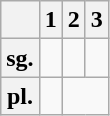<table class="wikitable" style="text-align:center;">
<tr>
<th></th>
<th>1</th>
<th>2</th>
<th>3</th>
</tr>
<tr>
<th>sg.</th>
<td><em></em></td>
<td><em></em></td>
<td><em></em></td>
</tr>
<tr>
<th>pl.</th>
<td><em></em></td>
<td colspan="2"><em></em></td>
</tr>
</table>
